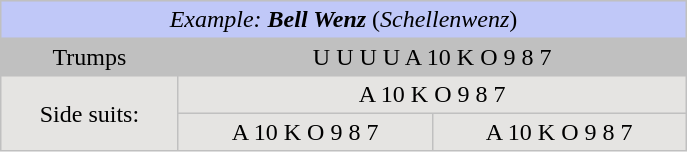<table cellpadding="3" style="float: right; background: #C0C0C0; margin-left: 1em; border-spacing: 1px;">
<tr align="center">
<td style="background: #c0c8f8;" colspan="3" width="450"><em>Example:</em> <strong><em>Bell Wenz</em></strong> (<em>Schellenwenz</em>)</td>
</tr>
<tr align="center">
<td>Trumps</td>
<td colspan="2">U U U U A 10 K O 9 8 7</td>
</tr>
<tr align="center">
<td rowspan = "2" style="background: #e5e4e2;">Side suits:</td>
<td colspan = "2" style="background: #e5e4e2;">A 10 K O 9 8 7</td>
</tr>
<tr align="center">
<td style="background: #e5e4e2;">A 10 K O 9 8 7</td>
<td style="background: #e5e4e2;">A 10 K O 9 8 7</td>
</tr>
</table>
